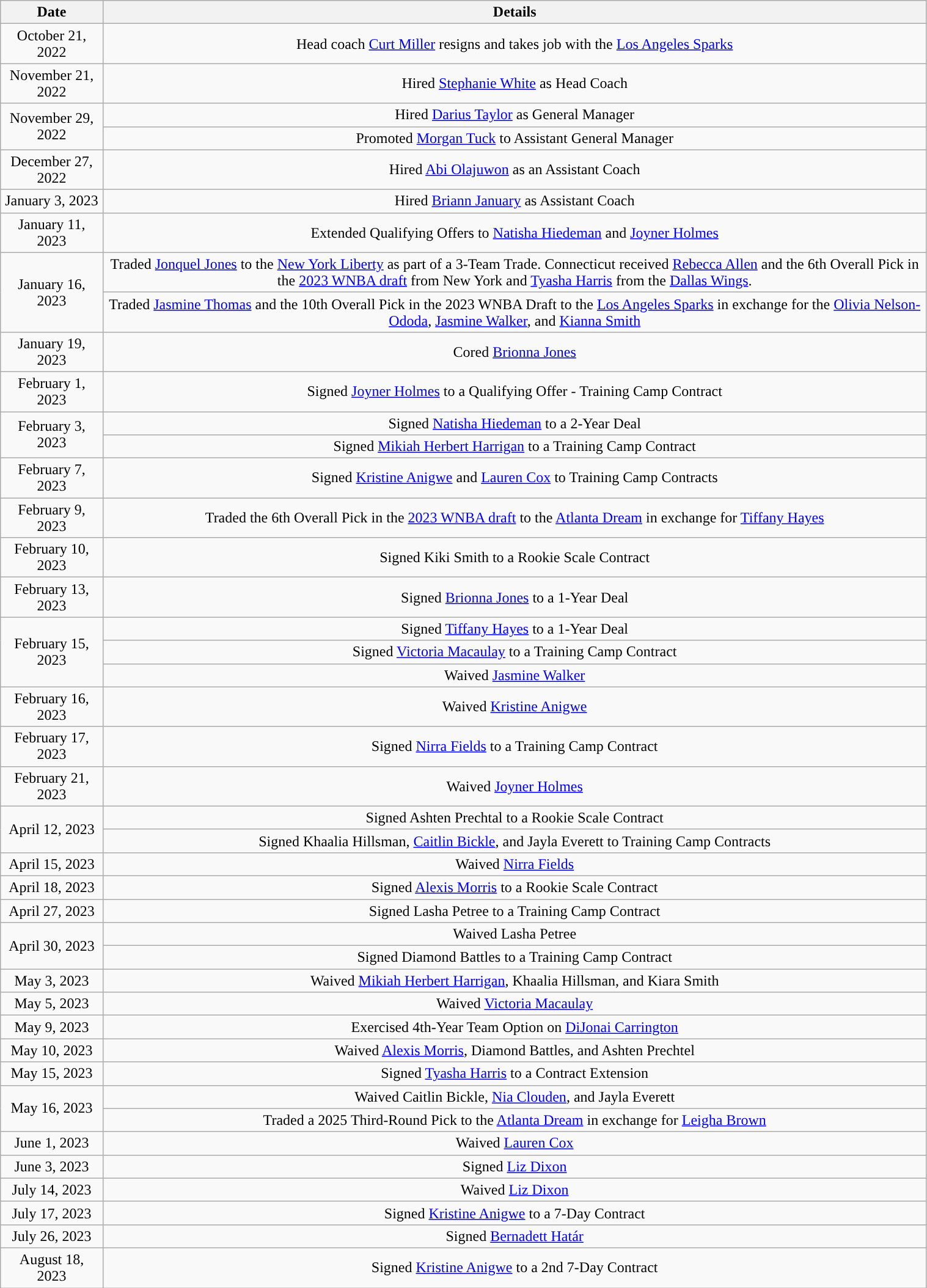<table class="wikitable" style="width:80%; text-align:center;">
<tr>
<th>Date</th>
<th>Details</th>
</tr>
<tr>
<td>October 21, 2022</td>
<td>Head coach <a href='#'>Curt Miller</a> resigns and takes job with the <a href='#'>Los Angeles Sparks</a></td>
</tr>
<tr>
<td>November 21, 2022</td>
<td>Hired <a href='#'>Stephanie White</a> as Head Coach</td>
</tr>
<tr>
<td rowspan=2>November 29, 2022</td>
<td>Hired <a href='#'>Darius Taylor</a> as General Manager</td>
</tr>
<tr>
<td>Promoted <a href='#'>Morgan Tuck</a> to Assistant General Manager</td>
</tr>
<tr>
<td>December 27, 2022</td>
<td>Hired <a href='#'>Abi Olajuwon</a> as an Assistant Coach </td>
</tr>
<tr>
<td>January 3, 2023</td>
<td>Hired <a href='#'>Briann January</a> as Assistant Coach</td>
</tr>
<tr>
<td>January 11, 2023</td>
<td>Extended Qualifying Offers to <a href='#'>Natisha Hiedeman</a> and <a href='#'>Joyner Holmes</a></td>
</tr>
<tr>
<td rowspan=2>January 16, 2023</td>
<td>Traded <a href='#'>Jonquel Jones</a> to the <a href='#'>New York Liberty</a> as part of a 3-Team Trade. Connecticut received <a href='#'>Rebecca Allen</a> and the 6th Overall Pick in the <a href='#'>2023 WNBA draft</a> from New York and <a href='#'>Tyasha Harris</a> from the <a href='#'>Dallas Wings</a>.</td>
</tr>
<tr>
<td>Traded <a href='#'>Jasmine Thomas</a> and the 10th Overall Pick in the 2023 WNBA Draft to the <a href='#'>Los Angeles Sparks</a> in exchange for the <a href='#'>Olivia Nelson-Ododa</a>, <a href='#'>Jasmine Walker</a>, and <a href='#'>Kianna Smith</a></td>
</tr>
<tr>
<td>January 19, 2023</td>
<td>Cored <a href='#'>Brionna Jones</a></td>
</tr>
<tr>
<td>February 1, 2023</td>
<td>Signed <a href='#'>Joyner Holmes</a> to a Qualifying Offer - Training Camp Contract</td>
</tr>
<tr>
<td rowspan=2>February 3, 2023</td>
<td>Signed <a href='#'>Natisha Hiedeman</a> to a 2-Year Deal</td>
</tr>
<tr>
<td>Signed <a href='#'>Mikiah Herbert Harrigan</a> to a Training Camp Contract</td>
</tr>
<tr>
<td>February 7, 2023</td>
<td>Signed <a href='#'>Kristine Anigwe</a> and <a href='#'>Lauren Cox</a> to Training Camp Contracts</td>
</tr>
<tr>
<td>February 9, 2023</td>
<td>Traded the 6th Overall Pick in the <a href='#'>2023 WNBA draft</a> to the <a href='#'>Atlanta Dream</a> in exchange for <a href='#'>Tiffany Hayes</a></td>
</tr>
<tr>
<td>February 10, 2023</td>
<td>Signed Kiki Smith to a Rookie Scale Contract</td>
</tr>
<tr>
<td>February 13, 2023</td>
<td>Signed <a href='#'>Brionna Jones</a> to a 1-Year Deal</td>
</tr>
<tr>
<td rowspan=3>February 15, 2023</td>
<td>Signed <a href='#'>Tiffany Hayes</a> to a 1-Year Deal</td>
</tr>
<tr>
<td>Signed <a href='#'>Victoria Macaulay</a> to a Training Camp Contract</td>
</tr>
<tr>
<td>Waived <a href='#'>Jasmine Walker</a></td>
</tr>
<tr>
<td>February 16, 2023</td>
<td>Waived <a href='#'>Kristine Anigwe</a></td>
</tr>
<tr>
<td>February 17, 2023</td>
<td>Signed <a href='#'>Nirra Fields</a> to a Training Camp Contract</td>
</tr>
<tr>
<td>February 21, 2023</td>
<td>Waived <a href='#'>Joyner Holmes</a></td>
</tr>
<tr>
<td rowspan=2>April 12, 2023</td>
<td>Signed Ashten Prechtal to a Rookie Scale Contract</td>
</tr>
<tr>
<td>Signed Khaalia Hillsman, <a href='#'>Caitlin Bickle</a>, and Jayla Everett to Training Camp Contracts</td>
</tr>
<tr>
<td>April 15, 2023</td>
<td>Waived <a href='#'>Nirra Fields</a></td>
</tr>
<tr>
<td>April 18, 2023</td>
<td>Signed <a href='#'>Alexis Morris</a> to a Rookie Scale Contract</td>
</tr>
<tr>
<td>April 27, 2023</td>
<td>Signed Lasha Petree to a Training Camp Contract</td>
</tr>
<tr>
<td rowspan=2>April 30, 2023</td>
<td>Waived Lasha Petree</td>
</tr>
<tr>
<td>Signed Diamond Battles to a Training Camp Contract</td>
</tr>
<tr>
<td>May 3, 2023</td>
<td>Waived <a href='#'>Mikiah Herbert Harrigan</a>, Khaalia Hillsman, and Kiara Smith</td>
</tr>
<tr>
<td>May 5, 2023</td>
<td>Waived <a href='#'>Victoria Macaulay</a></td>
</tr>
<tr>
<td>May 9, 2023</td>
<td>Exercised 4th-Year Team Option on <a href='#'>DiJonai Carrington</a></td>
</tr>
<tr>
<td>May 10, 2023</td>
<td>Waived <a href='#'>Alexis Morris</a>, Diamond Battles, and Ashten Prechtel</td>
</tr>
<tr>
<td>May 15, 2023</td>
<td>Signed <a href='#'>Tyasha Harris</a> to a Contract Extension</td>
</tr>
<tr>
<td rowspan=2>May 16, 2023</td>
<td>Waived Caitlin Bickle, <a href='#'>Nia Clouden</a>, and Jayla Everett</td>
</tr>
<tr>
<td>Traded a 2025 Third-Round Pick to the <a href='#'>Atlanta Dream</a> in exchange for <a href='#'>Leigha Brown</a></td>
</tr>
<tr>
<td>June 1, 2023</td>
<td>Waived <a href='#'>Lauren Cox</a></td>
</tr>
<tr>
<td>June 3, 2023</td>
<td>Signed <a href='#'>Liz Dixon</a></td>
</tr>
<tr>
<td>July 14, 2023</td>
<td>Waived <a href='#'>Liz Dixon</a></td>
</tr>
<tr>
<td>July 17, 2023</td>
<td>Signed <a href='#'>Kristine Anigwe</a> to a 7-Day Contract</td>
</tr>
<tr>
<td>July 26, 2023</td>
<td>Signed <a href='#'>Bernadett Határ</a></td>
</tr>
<tr>
<td>August 18, 2023</td>
<td>Signed <a href='#'>Kristine Anigwe</a> to a 2nd 7-Day Contract</td>
</tr>
</table>
